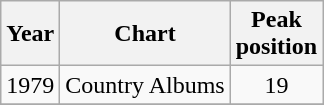<table class="wikitable" style="text-align: center;">
<tr>
<th>Year</th>
<th>Chart</th>
<th>Peak<br>position</th>
</tr>
<tr>
<td>1979</td>
<td>Country Albums</td>
<td>19</td>
</tr>
<tr>
</tr>
</table>
